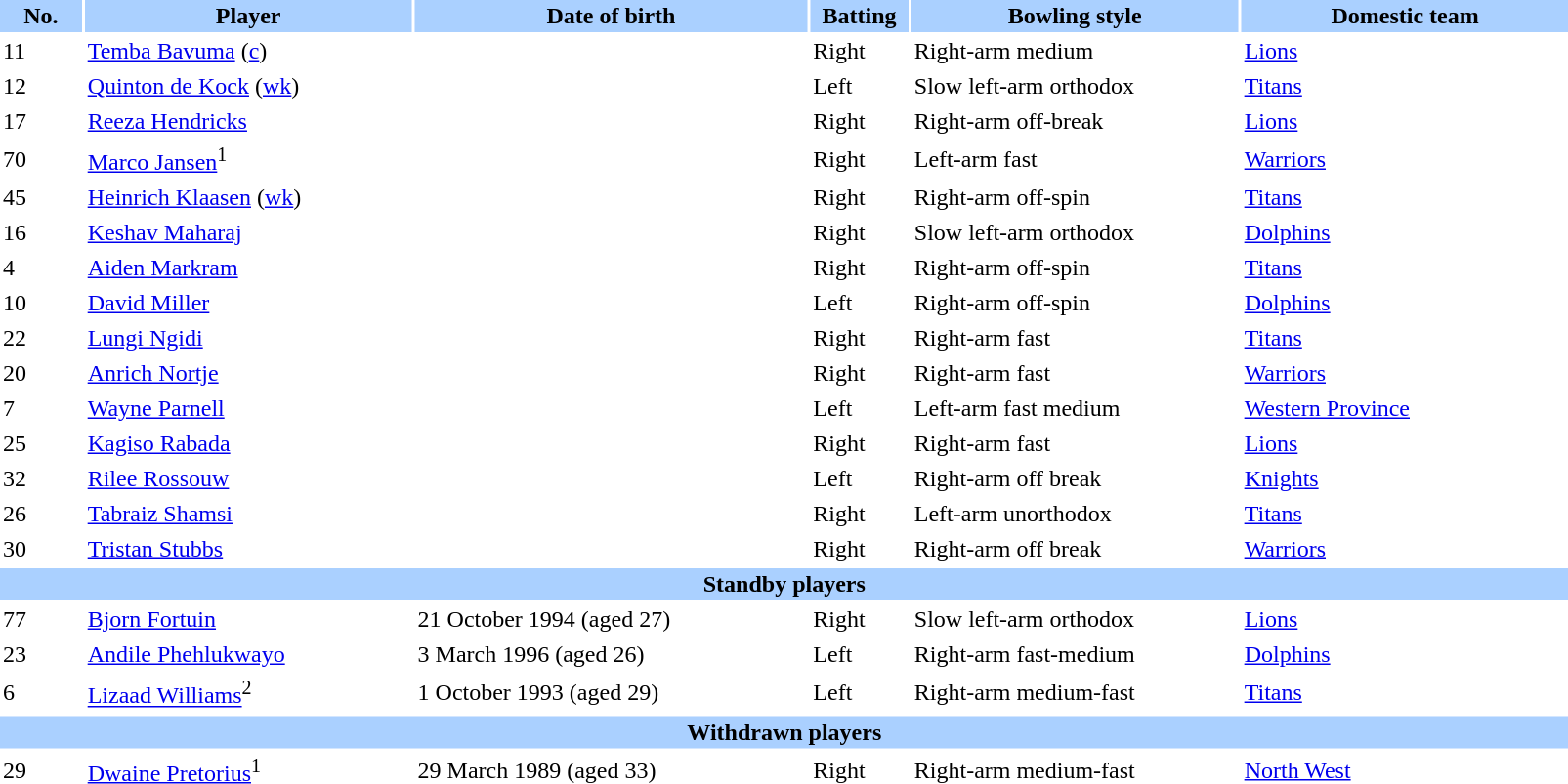<table class="sortable" style="width:85%;" border="0" cellspacing="2" cellpadding="2">
<tr style="background:#aad0ff;">
<th scope="col" width="5%">No.</th>
<th width=20%>Player</th>
<th width=24%>Date of birth</th>
<th width=6%>Batting</th>
<th width=20%>Bowling style</th>
<th width=20%>Domestic team</th>
</tr>
<tr>
<td>11</td>
<td><a href='#'>Temba Bavuma</a> (<a href='#'>c</a>)</td>
<td></td>
<td>Right</td>
<td>Right-arm medium</td>
<td><a href='#'>Lions</a></td>
</tr>
<tr>
<td>12</td>
<td><a href='#'>Quinton de Kock</a> (<a href='#'>wk</a>)</td>
<td></td>
<td>Left</td>
<td>Slow left-arm orthodox</td>
<td><a href='#'>Titans</a></td>
</tr>
<tr>
<td>17</td>
<td><a href='#'>Reeza Hendricks</a></td>
<td></td>
<td>Right</td>
<td>Right-arm off-break</td>
<td><a href='#'>Lions</a></td>
</tr>
<tr>
<td>70</td>
<td><a href='#'>Marco Jansen</a><sup>1</sup></td>
<td></td>
<td>Right</td>
<td>Left-arm fast</td>
<td><a href='#'>Warriors</a></td>
</tr>
<tr>
<td>45</td>
<td><a href='#'>Heinrich Klaasen</a> (<a href='#'>wk</a>)</td>
<td></td>
<td>Right</td>
<td>Right-arm off-spin</td>
<td><a href='#'>Titans</a></td>
</tr>
<tr>
<td>16</td>
<td><a href='#'>Keshav Maharaj</a></td>
<td></td>
<td>Right</td>
<td>Slow left-arm orthodox</td>
<td><a href='#'>Dolphins</a></td>
</tr>
<tr>
<td>4</td>
<td><a href='#'>Aiden Markram</a></td>
<td></td>
<td>Right</td>
<td>Right-arm off-spin</td>
<td><a href='#'>Titans</a></td>
</tr>
<tr>
<td>10</td>
<td><a href='#'>David Miller</a></td>
<td></td>
<td>Left</td>
<td>Right-arm off-spin</td>
<td><a href='#'>Dolphins</a></td>
</tr>
<tr>
<td>22</td>
<td><a href='#'>Lungi Ngidi</a></td>
<td></td>
<td>Right</td>
<td>Right-arm fast</td>
<td><a href='#'>Titans</a></td>
</tr>
<tr>
<td>20</td>
<td><a href='#'>Anrich Nortje</a></td>
<td></td>
<td>Right</td>
<td>Right-arm fast</td>
<td><a href='#'>Warriors</a></td>
</tr>
<tr>
<td>7</td>
<td><a href='#'>Wayne Parnell</a></td>
<td></td>
<td>Left</td>
<td>Left-arm fast medium</td>
<td><a href='#'>Western Province</a></td>
</tr>
<tr>
<td>25</td>
<td><a href='#'>Kagiso Rabada</a></td>
<td></td>
<td>Right</td>
<td>Right-arm fast</td>
<td><a href='#'>Lions</a></td>
</tr>
<tr>
<td>32</td>
<td><a href='#'>Rilee Rossouw</a></td>
<td></td>
<td>Left</td>
<td>Right-arm off break</td>
<td><a href='#'>Knights</a></td>
</tr>
<tr>
<td>26</td>
<td><a href='#'>Tabraiz Shamsi</a></td>
<td></td>
<td>Right</td>
<td>Left-arm unorthodox</td>
<td><a href='#'>Titans</a></td>
</tr>
<tr>
<td>30</td>
<td><a href='#'>Tristan Stubbs</a></td>
<td></td>
<td>Right</td>
<td>Right-arm off break</td>
<td><a href='#'>Warriors</a></td>
</tr>
<tr style="background:#aad0ff;">
<th colspan="6">Standby players</th>
</tr>
<tr>
<td>77</td>
<td><a href='#'>Bjorn Fortuin</a></td>
<td>21 October 1994 (aged 27)</td>
<td>Right</td>
<td>Slow left-arm orthodox</td>
<td><a href='#'>Lions</a></td>
</tr>
<tr>
<td>23</td>
<td><a href='#'>Andile Phehlukwayo</a></td>
<td>3 March 1996 (aged 26)</td>
<td>Left</td>
<td>Right-arm fast-medium</td>
<td><a href='#'>Dolphins</a></td>
</tr>
<tr>
<td>6</td>
<td><a href='#'>Lizaad Williams</a><sup>2</sup></td>
<td>1 October 1993 (aged 29)</td>
<td>Left</td>
<td>Right-arm medium-fast</td>
<td><a href='#'>Titans</a></td>
</tr>
<tr style="background:#aad0ff;">
<th colspan="6">Withdrawn players</th>
</tr>
<tr>
<td>29</td>
<td><a href='#'>Dwaine Pretorius</a><sup>1</sup></td>
<td>29 March 1989 (aged 33)</td>
<td>Right</td>
<td>Right-arm medium-fast</td>
<td><a href='#'>North West</a></td>
</tr>
</table>
